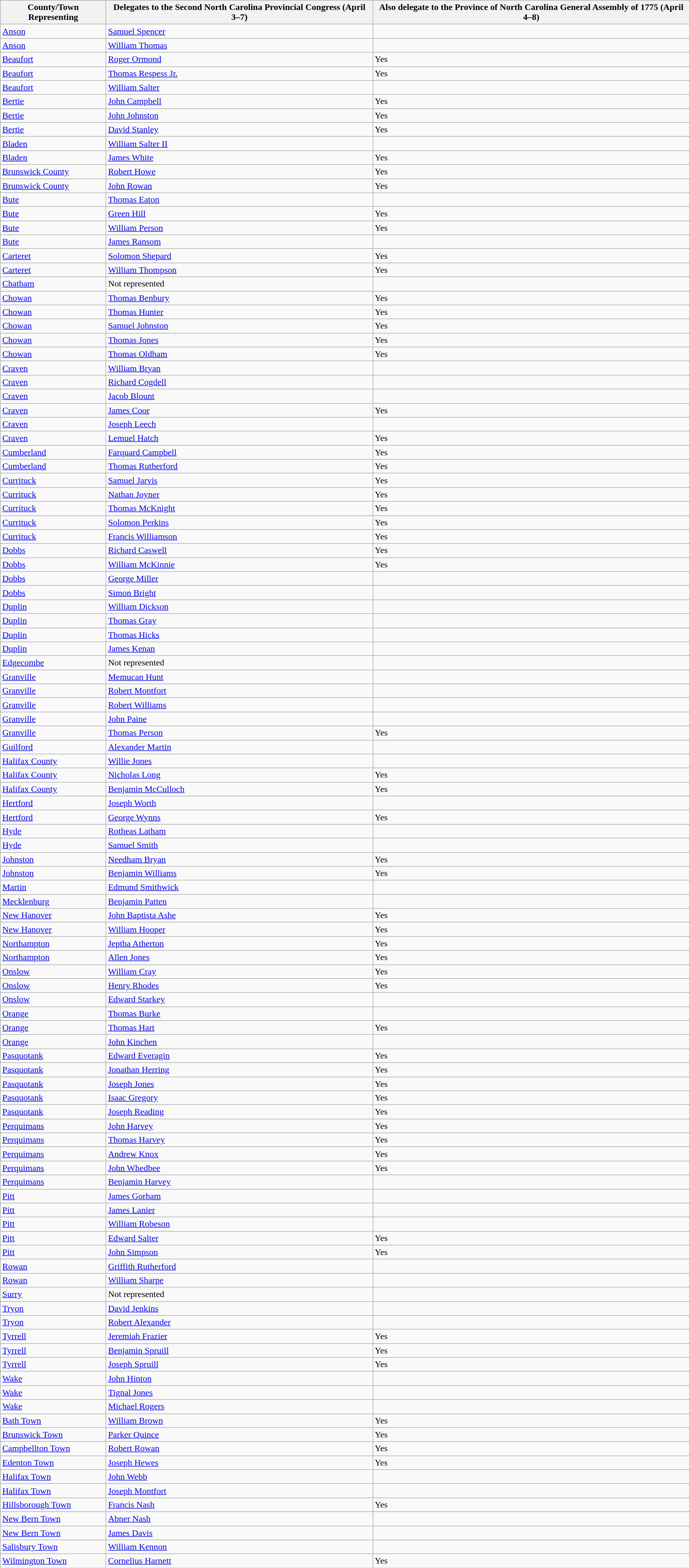<table class="wikitable sortable mw-datatable">
<tr>
<th>County/Town Representing</th>
<th>Delegates to the Second North Carolina Provincial Congress (April 3–7)</th>
<th>Also delegate to the Province of North Carolina General Assembly of 1775 (April 4–8)</th>
</tr>
<tr>
<td><a href='#'>Anson</a></td>
<td data-sort-value="Spencer, Samuel"><a href='#'>Samuel Spencer</a></td>
<td></td>
</tr>
<tr>
<td><a href='#'>Anson</a></td>
<td data-sort-value="Thomas, William"><a href='#'>William Thomas</a></td>
<td></td>
</tr>
<tr>
<td><a href='#'>Beaufort</a></td>
<td data-sort-value="Ormand, Roger"><a href='#'>Roger Ormond</a></td>
<td>Yes</td>
</tr>
<tr>
<td><a href='#'>Beaufort</a></td>
<td data-sort-value="Respess, Thomas, Jr."><a href='#'>Thomas Respess Jr.</a></td>
<td>Yes</td>
</tr>
<tr>
<td><a href='#'>Beaufort</a></td>
<td data-sort-value="Salter, William"><a href='#'>William Salter</a></td>
<td></td>
</tr>
<tr>
<td><a href='#'>Bertie</a></td>
<td data-sort-value="Campbell, John"><a href='#'>John Campbell</a></td>
<td>Yes</td>
</tr>
<tr>
<td><a href='#'>Bertie</a></td>
<td data-sort-value="Johnston, John"><a href='#'>John Johnston</a></td>
<td>Yes</td>
</tr>
<tr>
<td><a href='#'>Bertie</a></td>
<td data-sort-value="Stanley, David"><a href='#'>David Stanley</a></td>
<td>Yes</td>
</tr>
<tr>
<td><a href='#'>Bladen</a></td>
<td data-sort-value="Salter, Willima"><a href='#'>William Salter II</a></td>
<td></td>
</tr>
<tr>
<td><a href='#'>Bladen</a></td>
<td data-sort-value="White, James"><a href='#'>James White</a></td>
<td>Yes</td>
</tr>
<tr>
<td><a href='#'>Brunswick County</a></td>
<td data-sort-value="Howe, Robert"><a href='#'>Robert Howe</a></td>
<td>Yes</td>
</tr>
<tr>
<td><a href='#'>Brunswick County</a></td>
<td data-sort-value="Rowan, John"><a href='#'>John Rowan</a></td>
<td>Yes</td>
</tr>
<tr>
<td><a href='#'>Bute</a></td>
<td data-sort-value="Eaton, Thomas"><a href='#'>Thomas Eaton</a></td>
<td></td>
</tr>
<tr>
<td><a href='#'>Bute</a></td>
<td data-sort-value="Hill, Green"><a href='#'>Green Hill</a></td>
<td>Yes</td>
</tr>
<tr>
<td><a href='#'>Bute</a></td>
<td data-sort-value="Person, William"><a href='#'>William Person</a></td>
<td>Yes</td>
</tr>
<tr>
<td><a href='#'>Bute</a></td>
<td data-sort-value="Ransom, James"><a href='#'>James Ransom</a></td>
<td></td>
</tr>
<tr>
<td><a href='#'>Carteret</a></td>
<td data-sort-value="Shepard, Solomon"><a href='#'>Solomon Shepard</a></td>
<td>Yes</td>
</tr>
<tr>
<td><a href='#'>Carteret</a></td>
<td data-sort-value="Thompson, William"><a href='#'>William Thompson</a></td>
<td>Yes</td>
</tr>
<tr>
<td><a href='#'>Chatham</a></td>
<td data-sort-value="z Not represented">Not represented</td>
<td></td>
</tr>
<tr>
<td><a href='#'>Chowan</a></td>
<td data-sort-value="Benbury, Thomas"><a href='#'>Thomas Benbury</a></td>
<td>Yes</td>
</tr>
<tr>
<td><a href='#'>Chowan</a></td>
<td data-sort-value="Hunter, Thomas"><a href='#'>Thomas Hunter</a></td>
<td>Yes</td>
</tr>
<tr>
<td><a href='#'>Chowan</a></td>
<td data-sort-value="Johnston, Samuel"><a href='#'>Samuel Johnston</a></td>
<td>Yes</td>
</tr>
<tr>
<td><a href='#'>Chowan</a></td>
<td data-sort-value="Jones, Thomas"><a href='#'>Thomas Jones</a></td>
<td>Yes</td>
</tr>
<tr>
<td><a href='#'>Chowan</a></td>
<td data-sort-value="Oldham, Thomas"><a href='#'>Thomas Oldham</a></td>
<td>Yes</td>
</tr>
<tr>
<td><a href='#'>Craven</a></td>
<td data-sort-value="Bryan, William"><a href='#'>William Bryan</a></td>
<td></td>
</tr>
<tr>
<td><a href='#'>Craven</a></td>
<td data-sort-value="Cogdell, Richard"><a href='#'>Richard Cogdell</a></td>
<td></td>
</tr>
<tr>
<td><a href='#'>Craven</a></td>
<td data-sort-value="Blount, Jacob"><a href='#'>Jacob Blount</a></td>
<td></td>
</tr>
<tr>
<td><a href='#'>Craven</a></td>
<td data-sort-value="Coor, James"><a href='#'>James Coor</a></td>
<td>Yes</td>
</tr>
<tr>
<td><a href='#'>Craven</a></td>
<td data-sort-value="Leech, Joseph"><a href='#'>Joseph Leech</a></td>
<td></td>
</tr>
<tr>
<td><a href='#'>Craven</a></td>
<td data-sort-value="Hatch, Lemuel"><a href='#'>Lemuel Hatch</a></td>
<td>Yes</td>
</tr>
<tr>
<td><a href='#'>Cumberland</a></td>
<td data-sort-value="Campbell, Farquard"><a href='#'>Farquard Campbell</a></td>
<td>Yes</td>
</tr>
<tr>
<td><a href='#'>Cumberland</a></td>
<td data-sort-value="Rutherford, Thomas"><a href='#'>Thomas Rutherford</a></td>
<td>Yes</td>
</tr>
<tr>
<td><a href='#'>Currituck</a></td>
<td data-sort-value="Jarvis, Samuel"><a href='#'>Samuel Jarvis</a></td>
<td>Yes</td>
</tr>
<tr>
<td><a href='#'>Currituck</a></td>
<td data-sort-value="Joyner, Nathan"><a href='#'>Nathan Joyner</a></td>
<td>Yes</td>
</tr>
<tr>
<td><a href='#'>Currituck</a></td>
<td data-sort-value="McKnight, Thomas"><a href='#'>Thomas McKnight</a></td>
<td>Yes</td>
</tr>
<tr>
<td><a href='#'>Currituck</a></td>
<td data-sort-value="Perkins, Solomon"><a href='#'>Solomon Perkins</a></td>
<td>Yes</td>
</tr>
<tr>
<td><a href='#'>Currituck</a></td>
<td data-sort-value="Williamson, Francis"><a href='#'>Francis Williamson</a></td>
<td>Yes</td>
</tr>
<tr>
<td><a href='#'>Dobbs</a></td>
<td data-sort-value="Caswell, Richard"><a href='#'>Richard Caswell</a></td>
<td>Yes</td>
</tr>
<tr>
<td><a href='#'>Dobbs</a></td>
<td data-sort-value="McKinnie, William"><a href='#'>William McKinnie</a></td>
<td>Yes</td>
</tr>
<tr>
<td><a href='#'>Dobbs</a></td>
<td data-sort-value="Miller, George"><a href='#'>George Miller</a></td>
<td></td>
</tr>
<tr>
<td><a href='#'>Dobbs</a></td>
<td data-sort-value="Bright, Simon"><a href='#'>Simon Bright</a></td>
<td></td>
</tr>
<tr>
<td><a href='#'>Duplin</a></td>
<td data-sort-value="Dickson, William"><a href='#'>William Dickson</a></td>
<td></td>
</tr>
<tr>
<td><a href='#'>Duplin</a></td>
<td data-sort-value="Gray, Thomas"><a href='#'>Thomas Gray</a></td>
<td></td>
</tr>
<tr>
<td><a href='#'>Duplin</a></td>
<td data-sort-value="Hicks, Thomas"><a href='#'>Thomas Hicks</a></td>
<td></td>
</tr>
<tr>
<td><a href='#'>Duplin</a></td>
<td data-sort-value="Kenan, James"><a href='#'>James Kenan</a></td>
<td></td>
</tr>
<tr>
<td><a href='#'>Edgecombe</a></td>
<td data-sort-value="z Not represented">Not represented</td>
<td></td>
</tr>
<tr>
<td><a href='#'>Granville</a></td>
<td data-sort-value="Hunt, Memucan"><a href='#'>Memucan Hunt</a></td>
<td></td>
</tr>
<tr>
<td><a href='#'>Granville</a></td>
<td data-sort-value="Montfort, Robert"><a href='#'>Robert Montfort</a></td>
<td></td>
</tr>
<tr>
<td><a href='#'>Granville</a></td>
<td data-sort-value="Williams, Robert"><a href='#'>Robert Williams</a></td>
<td></td>
</tr>
<tr>
<td><a href='#'>Granville</a></td>
<td data-sort-value="Paine, John"><a href='#'>John Paine</a></td>
<td></td>
</tr>
<tr>
<td><a href='#'>Granville</a></td>
<td data-sort-value="Person, Thomas"><a href='#'>Thomas Person</a></td>
<td>Yes</td>
</tr>
<tr>
<td><a href='#'>Guilford</a></td>
<td data-sort-value="Martin, Alexander"><a href='#'>Alexander Martin</a></td>
<td></td>
</tr>
<tr>
<td><a href='#'>Halifax County</a></td>
<td data-sort-value="Jones, Willie"><a href='#'>Willie Jones</a></td>
<td></td>
</tr>
<tr>
<td><a href='#'>Halifax County</a></td>
<td data-sort-value="Long, Nicholas"><a href='#'>Nicholas Long</a></td>
<td>Yes</td>
</tr>
<tr>
<td><a href='#'>Halifax County</a></td>
<td data-sort-value="McCulloch, Benjamin"><a href='#'>Benjamin McCulloch</a></td>
<td>Yes</td>
</tr>
<tr>
<td><a href='#'>Hertford</a></td>
<td data-sort-value="Worth, Joseph"><a href='#'>Joseph Worth</a></td>
<td></td>
</tr>
<tr>
<td><a href='#'>Hertford</a></td>
<td data-sort-value="Wynns, George"><a href='#'>George Wynns</a></td>
<td>Yes</td>
</tr>
<tr>
<td><a href='#'>Hyde</a></td>
<td data-sort-value="Latham, Rotheas"><a href='#'>Rotheas Latham</a></td>
<td></td>
</tr>
<tr>
<td><a href='#'>Hyde</a></td>
<td data-sort-value="Smith, Samuel"><a href='#'>Samuel Smith</a></td>
<td></td>
</tr>
<tr>
<td><a href='#'>Johnston</a></td>
<td data-sort-value="Bryan, Needham"><a href='#'>Needham Bryan</a></td>
<td>Yes</td>
</tr>
<tr>
<td><a href='#'>Johnston</a></td>
<td data-sort-value="Williams, Benjamin"><a href='#'>Benjamin Williams</a></td>
<td>Yes</td>
</tr>
<tr>
<td><a href='#'>Martin</a></td>
<td data-sort-value="Smithwick, Edmund"><a href='#'>Edmund Smithwick</a></td>
<td></td>
</tr>
<tr>
<td><a href='#'>Mecklenburg</a></td>
<td data-sort-value="Patten, Benjamin"><a href='#'>Benjamin Patten</a></td>
<td></td>
</tr>
<tr>
<td><a href='#'>New Hanover</a></td>
<td data-sort-value="Ashe, John"><a href='#'>John Baptista Ashe</a></td>
<td>Yes</td>
</tr>
<tr>
<td><a href='#'>New Hanover</a></td>
<td data-sort-value="Hooper, William"><a href='#'>William Hooper</a></td>
<td>Yes</td>
</tr>
<tr>
<td><a href='#'>Northampton</a></td>
<td data-sort-value="Atherton, Jeptha"><a href='#'>Jeptha Atherton</a></td>
<td>Yes</td>
</tr>
<tr>
<td><a href='#'>Northampton</a></td>
<td data-sort-value="Jones, Allen"><a href='#'>Allen Jones</a></td>
<td>Yes</td>
</tr>
<tr>
<td><a href='#'>Onslow</a></td>
<td data-sort-value="Cray, William"><a href='#'>William Cray</a></td>
<td>Yes</td>
</tr>
<tr>
<td><a href='#'>Onslow</a></td>
<td data-sort-value="Rhodes, Henry"><a href='#'>Henry Rhodes</a></td>
<td>Yes</td>
</tr>
<tr>
<td><a href='#'>Onslow</a></td>
<td data-sort-value="Starkey, Edward"><a href='#'>Edward Starkey</a></td>
<td></td>
</tr>
<tr>
<td><a href='#'>Orange</a></td>
<td data-sort-value="Burke, Thomas"><a href='#'>Thomas Burke</a></td>
<td></td>
</tr>
<tr>
<td><a href='#'>Orange</a></td>
<td data-sort-value="Hart, Thomas"><a href='#'>Thomas Hart</a></td>
<td>Yes</td>
</tr>
<tr>
<td><a href='#'>Orange</a></td>
<td data-sort-value="Kinchen, John"><a href='#'>John Kinchen</a></td>
<td></td>
</tr>
<tr>
<td><a href='#'>Pasquotank</a></td>
<td data-sort-value="Everagin, Edward"><a href='#'>Edward Everagin</a></td>
<td>Yes</td>
</tr>
<tr>
<td><a href='#'>Pasquotank</a></td>
<td data-sort-value="Herring, Jonathan"><a href='#'>Jonathan Herring</a></td>
<td>Yes</td>
</tr>
<tr>
<td><a href='#'>Pasquotank</a></td>
<td data-sort-value="Jones, Joseph"><a href='#'>Joseph Jones</a></td>
<td>Yes</td>
</tr>
<tr>
<td><a href='#'>Pasquotank</a></td>
<td data-sort-value="Gregory, Isaac"><a href='#'>Isaac Gregory</a></td>
<td>Yes</td>
</tr>
<tr>
<td><a href='#'>Pasquotank</a></td>
<td data-sort-value="Reading, Joseph"><a href='#'>Joseph Reading</a></td>
<td>Yes</td>
</tr>
<tr>
<td><a href='#'>Perquimans</a></td>
<td data-sort-value="Harvey, John"><a href='#'>John Harvey</a></td>
<td>Yes</td>
</tr>
<tr>
<td><a href='#'>Perquimans</a></td>
<td data-sort-value="Harvey, Thomas"><a href='#'>Thomas Harvey</a></td>
<td>Yes</td>
</tr>
<tr>
<td><a href='#'>Perquimans</a></td>
<td data-sort-value="Knox, Andrew"><a href='#'>Andrew Knox</a></td>
<td>Yes</td>
</tr>
<tr>
<td><a href='#'>Perquimans</a></td>
<td data-sort-value="Whedbee, John"><a href='#'>John Whedbee</a></td>
<td>Yes</td>
</tr>
<tr>
<td><a href='#'>Perquimans</a></td>
<td data-sort-value="Harvey, Benjamin"><a href='#'>Benjamin Harvey</a></td>
<td></td>
</tr>
<tr>
<td><a href='#'>Pitt</a></td>
<td data-sort-value="Gorham, James"><a href='#'>James Gorham</a></td>
<td></td>
</tr>
<tr>
<td><a href='#'>Pitt</a></td>
<td data-sort-value="Lanier, James"><a href='#'>James Lanier</a></td>
<td></td>
</tr>
<tr>
<td><a href='#'>Pitt</a></td>
<td data-sort-value="Robeson, William"><a href='#'>William Robeson</a></td>
<td></td>
</tr>
<tr>
<td><a href='#'>Pitt</a></td>
<td data-sort-value="Salter, Edward"><a href='#'>Edward Salter</a></td>
<td>Yes</td>
</tr>
<tr>
<td><a href='#'>Pitt</a></td>
<td data-sort-value="Simpson, John"><a href='#'>John Simpson</a></td>
<td>Yes</td>
</tr>
<tr>
<td><a href='#'>Rowan</a></td>
<td data-sort-value="Rutherford, Griffith"><a href='#'>Griffith Rutherford</a></td>
<td></td>
</tr>
<tr>
<td><a href='#'>Rowan</a></td>
<td data-sort-value="Sharpe, William"><a href='#'>William Sharpe</a></td>
<td></td>
</tr>
<tr>
<td><a href='#'>Surry</a></td>
<td data-sort-value="z Not represented">Not represented</td>
<td></td>
</tr>
<tr>
<td><a href='#'>Tryon</a></td>
<td data-sort-value="Jenkins, David"><a href='#'>David Jenkins</a></td>
<td></td>
</tr>
<tr>
<td><a href='#'>Tryon</a></td>
<td data-sort-value="Aleander, Robert"><a href='#'>Robert Alexander</a></td>
<td></td>
</tr>
<tr>
<td><a href='#'>Tyrrell</a></td>
<td data-sort-value="Frazier, Jeremiah"><a href='#'>Jeremiah Frazier</a></td>
<td>Yes</td>
</tr>
<tr>
<td><a href='#'>Tyrrell</a></td>
<td data-sort-value="Spruill, Benjamin"><a href='#'>Benjamin Spruill</a></td>
<td>Yes</td>
</tr>
<tr>
<td><a href='#'>Tyrrell</a></td>
<td data-sort-value="Spruill, Joseph"><a href='#'>Joseph Spruill</a></td>
<td>Yes</td>
</tr>
<tr>
<td><a href='#'>Wake</a></td>
<td data-sort-value="Hinton, John"><a href='#'>John Hinton</a></td>
<td></td>
</tr>
<tr>
<td><a href='#'>Wake</a></td>
<td data-sort-value="Jones, Tignal"><a href='#'>Tignal Jones</a></td>
<td></td>
</tr>
<tr>
<td><a href='#'>Wake</a></td>
<td data-sort-value="Rogers, Michael"><a href='#'>Michael Rogers</a></td>
<td></td>
</tr>
<tr>
<td><a href='#'>Bath Town</a></td>
<td data-sort-value="Brown, William"><a href='#'>William Brown</a></td>
<td>Yes</td>
</tr>
<tr>
<td><a href='#'>Brunswick Town</a></td>
<td data-sort-value="Quince, Parker"><a href='#'>Parker Quince</a></td>
<td>Yes</td>
</tr>
<tr>
<td><a href='#'>Campbellton Town</a></td>
<td data-sort-value="Rowan, Robert"><a href='#'>Robert Rowan</a></td>
<td>Yes</td>
</tr>
<tr>
<td><a href='#'>Edenton Town</a></td>
<td data-sort-value="Hewes, Joseph"><a href='#'>Joseph Hewes</a></td>
<td>Yes</td>
</tr>
<tr>
<td><a href='#'>Halifax Town</a></td>
<td data-sort-value="Webb, John"><a href='#'>John Webb</a></td>
<td></td>
</tr>
<tr>
<td><a href='#'>Halifax Town</a></td>
<td data-sort-value="Montfort, Joseph"><a href='#'>Joseph Montfort</a></td>
<td></td>
</tr>
<tr>
<td><a href='#'>Hillsborough Town</a></td>
<td data-sort-value="Nash, Francis"><a href='#'>Francis Nash</a></td>
<td>Yes</td>
</tr>
<tr>
<td><a href='#'>New Bern Town</a></td>
<td data-sort-value="Nash, Abner"><a href='#'>Abner Nash</a></td>
<td></td>
</tr>
<tr>
<td><a href='#'>New Bern Town</a></td>
<td data-sort-value="Davis, James"><a href='#'>James Davis</a></td>
<td></td>
</tr>
<tr>
<td><a href='#'>Salisbury Town</a></td>
<td data-sort-value="Kennon, William"><a href='#'>William Kennon</a></td>
<td></td>
</tr>
<tr>
<td><a href='#'>Wilmington Town</a></td>
<td data-sort-value="Harnett, Cornelius"><a href='#'>Cornelius Harnett</a></td>
<td>Yes</td>
</tr>
</table>
